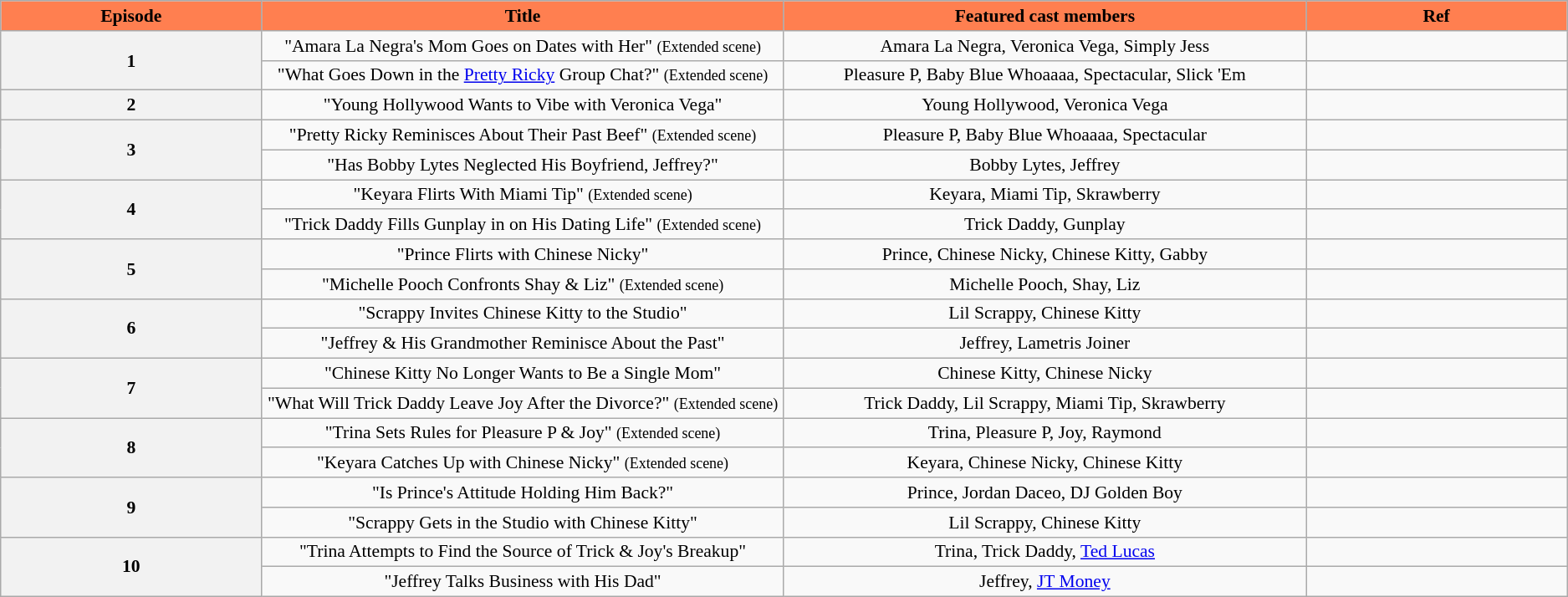<table class="wikitable sortable" style="font-size:90%; text-align: center">
<tr>
<th scope="col"  style="background:coral; color:#000; width:5%;">Episode</th>
<th scope="col"  style="background:coral; color:#000; width:10%;">Title</th>
<th scope="col"  style="background:coral; color:#000; width:10%;">Featured cast members</th>
<th scope="col"  style="background:coral; color:#000; width:5%;">Ref</th>
</tr>
<tr>
<th scope="row" rowspan="2">1</th>
<td>"Amara La Negra's Mom Goes on Dates with Her" <small>(Extended scene)</small></td>
<td>Amara La Negra, Veronica Vega, Simply Jess</td>
<td style="text-align:center;"></td>
</tr>
<tr>
<td>"What Goes Down in the <a href='#'>Pretty Ricky</a> Group Chat?" <small>(Extended scene)</small></td>
<td>Pleasure P, Baby Blue Whoaaaa, Spectacular, Slick 'Em</td>
<td style="text-align:center;"></td>
</tr>
<tr>
<th scope="row">2</th>
<td>"Young Hollywood Wants to Vibe with Veronica Vega"</td>
<td>Young Hollywood, Veronica Vega</td>
<td style="text-align:center;"></td>
</tr>
<tr>
<th scope="row" rowspan="2">3</th>
<td>"Pretty Ricky Reminisces About Their Past Beef" <small>(Extended scene)</small></td>
<td>Pleasure P, Baby Blue Whoaaaa, Spectacular</td>
<td style="text-align:center;"></td>
</tr>
<tr>
<td>"Has Bobby Lytes Neglected His Boyfriend, Jeffrey?"</td>
<td>Bobby Lytes, Jeffrey</td>
<td style="text-align:center;"></td>
</tr>
<tr>
<th scope="row" rowspan="2">4</th>
<td>"Keyara Flirts With Miami Tip" <small>(Extended scene)</small></td>
<td>Keyara, Miami Tip, Skrawberry</td>
<td style="text-align:center;"></td>
</tr>
<tr>
<td>"Trick Daddy Fills Gunplay in on His Dating Life" <small>(Extended scene)</small></td>
<td>Trick Daddy, Gunplay</td>
<td style="text-align:center;"></td>
</tr>
<tr>
<th scope="row" rowspan="2">5</th>
<td>"Prince Flirts with Chinese Nicky"</td>
<td>Prince, Chinese Nicky, Chinese Kitty, Gabby</td>
<td style="text-align:center;"></td>
</tr>
<tr>
<td>"Michelle Pooch Confronts Shay & Liz" <small>(Extended scene)</small></td>
<td>Michelle Pooch, Shay, Liz</td>
<td style="text-align:center;"></td>
</tr>
<tr>
<th scope="row" rowspan="2">6</th>
<td>"Scrappy Invites Chinese Kitty to the Studio"</td>
<td>Lil Scrappy, Chinese Kitty</td>
<td style="text-align:center;"></td>
</tr>
<tr>
<td>"Jeffrey & His Grandmother Reminisce About the Past"</td>
<td>Jeffrey, Lametris Joiner</td>
<td style="text-align:center;"></td>
</tr>
<tr>
<th scope="row" rowspan="2">7</th>
<td>"Chinese Kitty No Longer Wants to Be a Single Mom"</td>
<td>Chinese Kitty, Chinese Nicky</td>
<td style="text-align:center;"></td>
</tr>
<tr>
<td>"What Will Trick Daddy Leave Joy After the Divorce?" <small>(Extended scene)</small></td>
<td>Trick Daddy, Lil Scrappy, Miami Tip, Skrawberry</td>
<td style="text-align:center;"></td>
</tr>
<tr>
<th scope="row" rowspan="2">8</th>
<td>"Trina Sets Rules for Pleasure P & Joy" <small>(Extended scene)</small></td>
<td>Trina, Pleasure P, Joy, Raymond</td>
<td style="text-align:center;"></td>
</tr>
<tr>
<td>"Keyara Catches Up with Chinese Nicky" <small>(Extended scene)</small></td>
<td>Keyara, Chinese Nicky, Chinese Kitty</td>
<td style="text-align:center;"></td>
</tr>
<tr>
<th scope="row" rowspan="2">9</th>
<td>"Is Prince's Attitude Holding Him Back?"</td>
<td>Prince, Jordan Daceo, DJ Golden Boy</td>
<td style="text-align:center;"></td>
</tr>
<tr>
<td>"Scrappy Gets in the Studio with Chinese Kitty"</td>
<td>Lil Scrappy, Chinese Kitty</td>
<td style="text-align:center;"></td>
</tr>
<tr>
<th scope="row" rowspan="2">10</th>
<td>"Trina Attempts to Find the Source of Trick & Joy's Breakup"</td>
<td>Trina, Trick Daddy, <a href='#'>Ted Lucas</a></td>
<td style="text-align:center;"></td>
</tr>
<tr>
<td>"Jeffrey Talks Business with His Dad"</td>
<td>Jeffrey, <a href='#'>JT Money</a></td>
<td style="text-align:center;"></td>
</tr>
</table>
